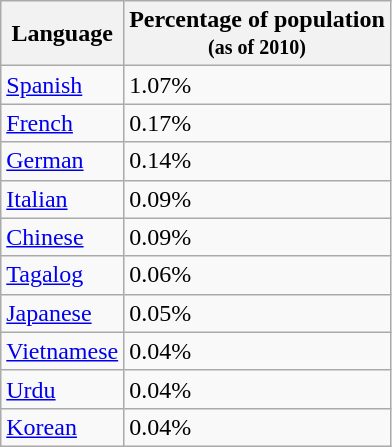<table class="wikitable sortable" style="margin-left:1em; float:center">
<tr>
<th>Language</th>
<th>Percentage of population<br><small>(as of 2010)</small></th>
</tr>
<tr>
<td><a href='#'>Spanish</a></td>
<td>1.07%</td>
</tr>
<tr>
<td><a href='#'>French</a></td>
<td>0.17%</td>
</tr>
<tr>
<td><a href='#'>German</a></td>
<td>0.14%</td>
</tr>
<tr>
<td><a href='#'>Italian</a></td>
<td>0.09%</td>
</tr>
<tr>
<td><a href='#'>Chinese</a></td>
<td>0.09%</td>
</tr>
<tr>
<td><a href='#'>Tagalog</a></td>
<td>0.06%</td>
</tr>
<tr>
<td><a href='#'>Japanese</a></td>
<td>0.05%</td>
</tr>
<tr>
<td><a href='#'>Vietnamese</a></td>
<td>0.04%</td>
</tr>
<tr>
<td><a href='#'>Urdu</a></td>
<td>0.04%</td>
</tr>
<tr>
<td><a href='#'>Korean</a></td>
<td>0.04%</td>
</tr>
</table>
